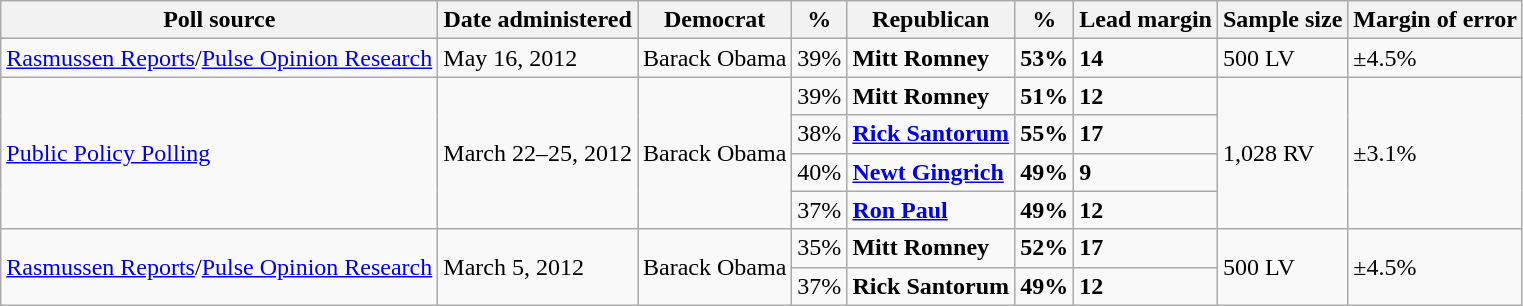<table class="wikitable">
<tr valign=bottom>
<th>Poll source</th>
<th>Date administered</th>
<th>Democrat</th>
<th>%</th>
<th>Republican</th>
<th>%</th>
<th>Lead margin</th>
<th>Sample size</th>
<th>Margin of error</th>
</tr>
<tr>
<td><a href='#'>Rasmussen Reports</a>/<a href='#'>Pulse Opinion Research</a></td>
<td>May 16, 2012</td>
<td>Barack Obama</td>
<td>39%</td>
<td><strong>Mitt Romney</strong></td>
<td><strong>53%</strong></td>
<td><strong>14</strong></td>
<td>500 LV</td>
<td>±4.5%</td>
</tr>
<tr>
<td rowspan=4><a href='#'>Public Policy Polling</a></td>
<td rowspan=4>March 22–25, 2012</td>
<td rowspan=4>Barack Obama</td>
<td>39%</td>
<td><strong>Mitt Romney</strong></td>
<td><strong>51%</strong></td>
<td><strong>12</strong></td>
<td rowspan=4>1,028 RV</td>
<td rowspan=4>±3.1%</td>
</tr>
<tr>
<td>38%</td>
<td><strong><a href='#'>Rick Santorum</a></strong></td>
<td><strong>55%</strong></td>
<td><strong>17</strong></td>
</tr>
<tr>
<td>40%</td>
<td><strong><a href='#'>Newt Gingrich</a></strong></td>
<td><strong>49%</strong></td>
<td><strong>9</strong></td>
</tr>
<tr>
<td>37%</td>
<td><strong><a href='#'>Ron Paul</a></strong></td>
<td><strong>49%</strong></td>
<td><strong>12</strong></td>
</tr>
<tr>
<td rowspan="2"><a href='#'>Rasmussen Reports</a>/<a href='#'>Pulse Opinion Research</a></td>
<td rowspan="2">March 5, 2012</td>
<td rowspan="2">Barack Obama</td>
<td>35%</td>
<td><strong>Mitt Romney</strong></td>
<td><strong>52%</strong></td>
<td><strong>17</strong></td>
<td rowspan="2">500 LV</td>
<td rowspan="2">±4.5%</td>
</tr>
<tr>
<td>37%</td>
<td><strong>Rick Santorum</strong></td>
<td><strong>49%</strong></td>
<td><strong>12</strong></td>
</tr>
</table>
